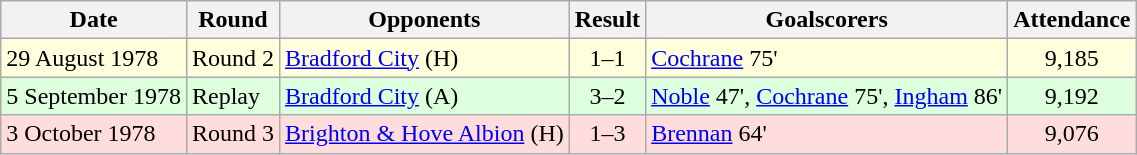<table class="wikitable">
<tr>
<th>Date</th>
<th>Round</th>
<th>Opponents</th>
<th>Result</th>
<th>Goalscorers</th>
<th>Attendance</th>
</tr>
<tr bgcolor="#ffffdd">
<td>29 August 1978</td>
<td>Round 2</td>
<td><a href='#'>Bradford City</a> (H)</td>
<td align="center">1–1</td>
<td><a href='#'>Cochrane</a> 75'</td>
<td align="center">9,185</td>
</tr>
<tr bgcolor="#ddffdd">
<td>5 September 1978</td>
<td>Replay</td>
<td><a href='#'>Bradford City</a> (A)</td>
<td align="center">3–2</td>
<td><a href='#'>Noble</a> 47', <a href='#'>Cochrane</a> 75', <a href='#'>Ingham</a> 86'</td>
<td align="center">9,192</td>
</tr>
<tr bgcolor="#ffdddd">
<td>3 October 1978</td>
<td>Round 3</td>
<td><a href='#'>Brighton & Hove Albion</a> (H)</td>
<td align="center">1–3</td>
<td><a href='#'>Brennan</a> 64'</td>
<td align="center">9,076</td>
</tr>
</table>
